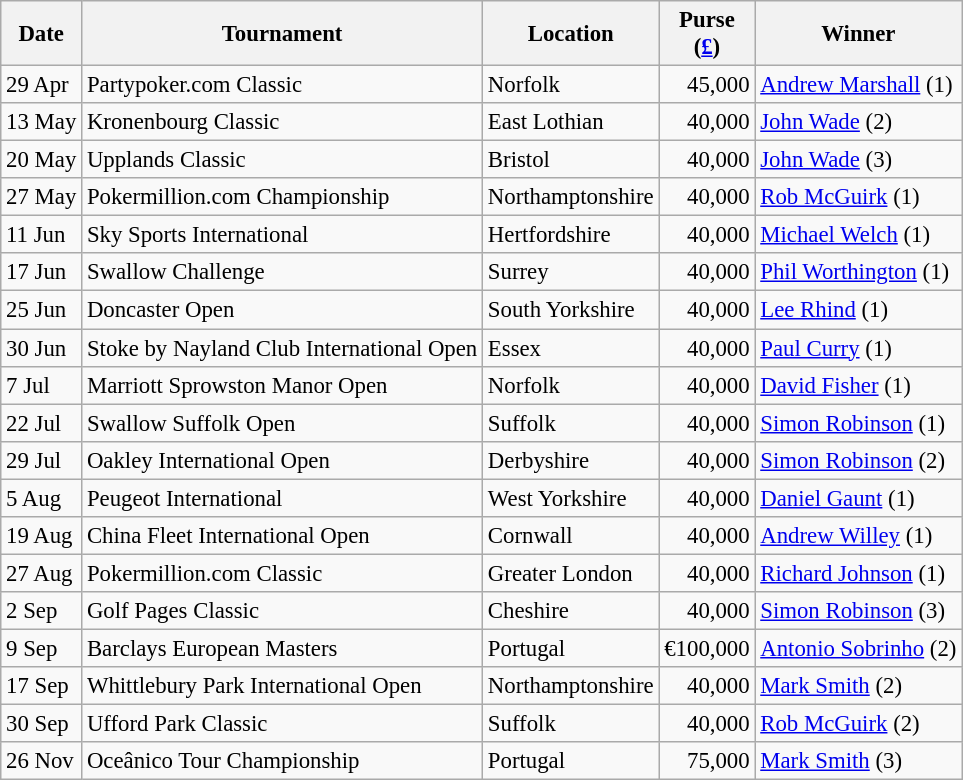<table class="wikitable" style="font-size:95%;">
<tr>
<th>Date</th>
<th>Tournament</th>
<th>Location</th>
<th>Purse<br>(<a href='#'>£</a>)</th>
<th>Winner</th>
</tr>
<tr>
<td>29 Apr</td>
<td>Partypoker.com Classic</td>
<td>Norfolk</td>
<td align=right>45,000</td>
<td> <a href='#'>Andrew Marshall</a> (1)</td>
</tr>
<tr>
<td>13 May</td>
<td>Kronenbourg Classic</td>
<td>East Lothian</td>
<td align=right>40,000</td>
<td> <a href='#'>John Wade</a> (2)</td>
</tr>
<tr>
<td>20 May</td>
<td>Upplands Classic</td>
<td>Bristol</td>
<td align=right>40,000</td>
<td> <a href='#'>John Wade</a> (3)</td>
</tr>
<tr>
<td>27 May</td>
<td>Pokermillion.com Championship</td>
<td>Northamptonshire</td>
<td align=right>40,000</td>
<td> <a href='#'>Rob McGuirk</a> (1)</td>
</tr>
<tr>
<td>11 Jun</td>
<td>Sky Sports International</td>
<td>Hertfordshire</td>
<td align=right>40,000</td>
<td> <a href='#'>Michael Welch</a> (1)</td>
</tr>
<tr>
<td>17 Jun</td>
<td>Swallow Challenge</td>
<td>Surrey</td>
<td align=right>40,000</td>
<td> <a href='#'>Phil Worthington</a> (1)</td>
</tr>
<tr>
<td>25 Jun</td>
<td>Doncaster Open</td>
<td>South Yorkshire</td>
<td align=right>40,000</td>
<td> <a href='#'>Lee Rhind</a> (1)</td>
</tr>
<tr>
<td>30 Jun</td>
<td>Stoke by Nayland Club International Open</td>
<td>Essex</td>
<td align=right>40,000</td>
<td> <a href='#'>Paul Curry</a> (1)</td>
</tr>
<tr>
<td>7 Jul</td>
<td>Marriott Sprowston Manor Open</td>
<td>Norfolk</td>
<td align=right>40,000</td>
<td> <a href='#'>David Fisher</a> (1)</td>
</tr>
<tr>
<td>22 Jul</td>
<td>Swallow Suffolk Open</td>
<td>Suffolk</td>
<td align=right>40,000</td>
<td> <a href='#'>Simon Robinson</a> (1)</td>
</tr>
<tr>
<td>29 Jul</td>
<td>Oakley International Open</td>
<td>Derbyshire</td>
<td align=right>40,000</td>
<td> <a href='#'>Simon Robinson</a> (2)</td>
</tr>
<tr>
<td>5 Aug</td>
<td>Peugeot International</td>
<td>West Yorkshire</td>
<td align=right>40,000</td>
<td> <a href='#'>Daniel Gaunt</a> (1)</td>
</tr>
<tr>
<td>19 Aug</td>
<td>China Fleet International Open</td>
<td>Cornwall</td>
<td align=right>40,000</td>
<td> <a href='#'>Andrew Willey</a> (1)</td>
</tr>
<tr>
<td>27 Aug</td>
<td>Pokermillion.com Classic</td>
<td>Greater London</td>
<td align=right>40,000</td>
<td> <a href='#'>Richard Johnson</a> (1)</td>
</tr>
<tr>
<td>2 Sep</td>
<td>Golf Pages Classic</td>
<td>Cheshire</td>
<td align=right>40,000</td>
<td> <a href='#'>Simon Robinson</a> (3)</td>
</tr>
<tr>
<td>9 Sep</td>
<td>Barclays European Masters</td>
<td>Portugal</td>
<td align=right>€100,000</td>
<td> <a href='#'>Antonio Sobrinho</a> (2)</td>
</tr>
<tr>
<td>17 Sep</td>
<td>Whittlebury Park International Open</td>
<td>Northamptonshire</td>
<td align=right>40,000</td>
<td> <a href='#'>Mark Smith</a> (2)</td>
</tr>
<tr>
<td>30 Sep</td>
<td>Ufford Park Classic</td>
<td>Suffolk</td>
<td align=right>40,000</td>
<td> <a href='#'>Rob McGuirk</a> (2)</td>
</tr>
<tr>
<td>26 Nov</td>
<td>Oceânico Tour Championship</td>
<td>Portugal</td>
<td align=right>75,000</td>
<td> <a href='#'>Mark Smith</a> (3)</td>
</tr>
</table>
